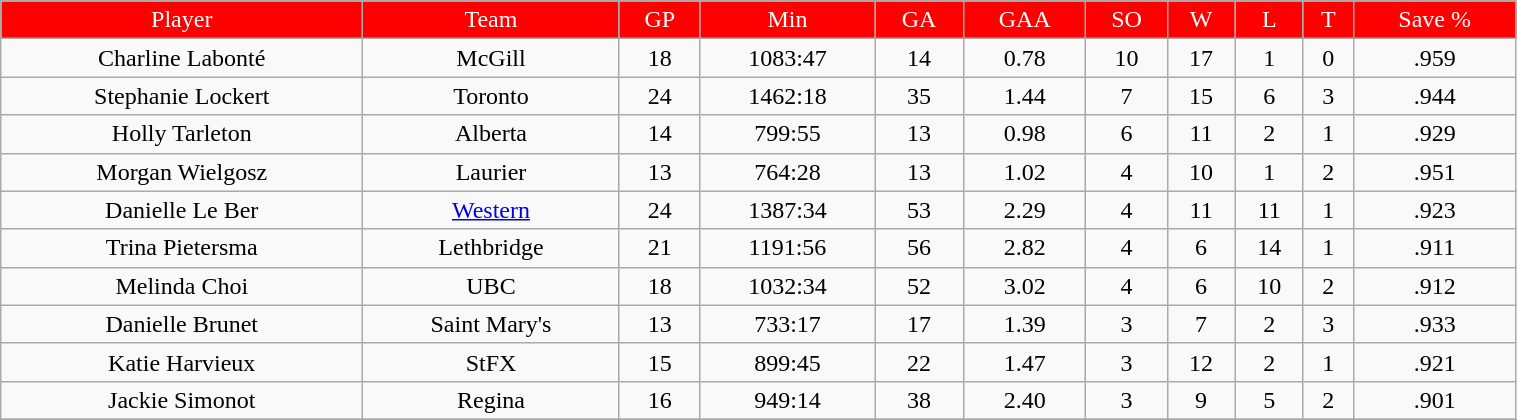<table class="wikitable" width="80%">
<tr align="center"  style="background:red;color:white;">
<td>Player</td>
<td>Team</td>
<td>GP</td>
<td>Min</td>
<td>GA</td>
<td>GAA</td>
<td>SO</td>
<td>W</td>
<td>L</td>
<td>T</td>
<td>Save %</td>
</tr>
<tr align="center" bgcolor="">
<td>Charline Labonté</td>
<td>McGill</td>
<td>18</td>
<td>1083:47</td>
<td>14</td>
<td>0.78</td>
<td>10</td>
<td>17</td>
<td>1</td>
<td>0</td>
<td>.959</td>
</tr>
<tr align="center" bgcolor="">
<td>Stephanie Lockert</td>
<td>Toronto</td>
<td>24</td>
<td>1462:18</td>
<td>35</td>
<td>1.44</td>
<td>7</td>
<td>15</td>
<td>6</td>
<td>3</td>
<td>.944</td>
</tr>
<tr align="center" bgcolor="">
<td>Holly Tarleton</td>
<td>Alberta</td>
<td>14</td>
<td>799:55</td>
<td>13</td>
<td>0.98</td>
<td>6</td>
<td>11</td>
<td>2</td>
<td>1</td>
<td>.929</td>
</tr>
<tr align="center" bgcolor="">
<td>Morgan Wielgosz</td>
<td>Laurier</td>
<td>13</td>
<td>764:28</td>
<td>13</td>
<td>1.02</td>
<td>4</td>
<td>10</td>
<td>1</td>
<td>2</td>
<td>.951</td>
</tr>
<tr align="center" bgcolor="">
<td>Danielle Le Ber</td>
<td><a href='#'>Western</a></td>
<td>24</td>
<td>1387:34</td>
<td>53</td>
<td>2.29</td>
<td>4</td>
<td>11</td>
<td>11</td>
<td>1</td>
<td>.923</td>
</tr>
<tr align="center" bgcolor="">
<td>Trina Pietersma</td>
<td>Lethbridge</td>
<td>21</td>
<td>1191:56</td>
<td>56</td>
<td>2.82</td>
<td>4</td>
<td>6</td>
<td>14</td>
<td>1</td>
<td>.911</td>
</tr>
<tr align="center" bgcolor="">
<td>Melinda Choi</td>
<td>UBC</td>
<td>18</td>
<td>1032:34</td>
<td>52</td>
<td>3.02</td>
<td>4</td>
<td>6</td>
<td>10</td>
<td>2</td>
<td>.912</td>
</tr>
<tr align="center" bgcolor="">
<td>Danielle Brunet</td>
<td>Saint Mary's</td>
<td>13</td>
<td>733:17</td>
<td>17</td>
<td>1.39</td>
<td>3</td>
<td>7</td>
<td>2</td>
<td>3</td>
<td>.933</td>
</tr>
<tr align="center" bgcolor="">
<td>Katie Harvieux</td>
<td>StFX</td>
<td>15</td>
<td>899:45</td>
<td>22</td>
<td>1.47</td>
<td>3</td>
<td>12</td>
<td>2</td>
<td>1</td>
<td>.921</td>
</tr>
<tr align="center" bgcolor="">
<td>Jackie Simonot</td>
<td>Regina</td>
<td>16</td>
<td>949:14</td>
<td>38</td>
<td>2.40</td>
<td>3</td>
<td>9</td>
<td>5</td>
<td>2</td>
<td>.901</td>
</tr>
<tr align="center" bgcolor="">
</tr>
</table>
